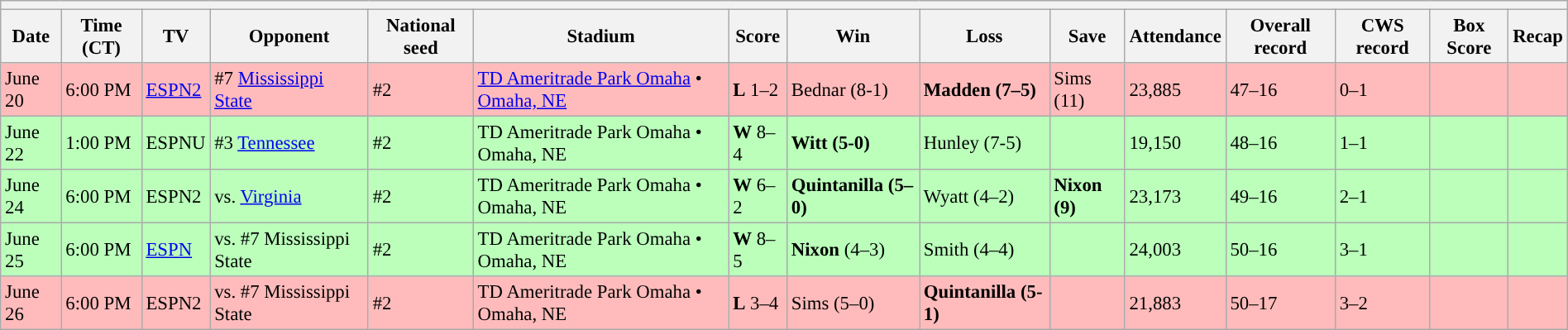<table class="wikitable collapsible" style="margin:auto; font-size:95%; width:100%">
<tr>
<th colspan=15 style="padding-left:4em;"></th>
</tr>
<tr>
<th>Date</th>
<th>Time (CT)</th>
<th>TV</th>
<th>Opponent</th>
<th>National seed</th>
<th>Stadium</th>
<th>Score</th>
<th>Win</th>
<th>Loss</th>
<th>Save</th>
<th>Attendance</th>
<th>Overall record</th>
<th>CWS record</th>
<th>Box Score</th>
<th>Recap</th>
</tr>
<tr bgcolor= ffbbbb>
<td>June 20</td>
<td>6:00 PM</td>
<td><a href='#'>ESPN2</a></td>
<td>#7 <a href='#'>Mississippi State</a></td>
<td>#2</td>
<td><a href='#'>TD Ameritrade Park Omaha</a> • <a href='#'>Omaha, NE</a></td>
<td><strong>L</strong> 1–2</td>
<td>Bednar (8-1)</td>
<td><strong>Madden (7–5)</strong></td>
<td>Sims (11)</td>
<td>23,885</td>
<td>47–16</td>
<td>0–1</td>
<td></td>
<td></td>
</tr>
<tr bgcolor=bbffbb>
<td>June 22</td>
<td>1:00 PM</td>
<td>ESPNU</td>
<td>#3 <a href='#'>Tennessee</a></td>
<td>#2</td>
<td>TD Ameritrade Park Omaha • Omaha, NE</td>
<td><strong>W</strong> 8–4</td>
<td><strong>Witt (5-0)</strong></td>
<td>Hunley (7-5)</td>
<td></td>
<td>19,150</td>
<td>48–16</td>
<td>1–1</td>
<td></td>
<td></td>
</tr>
<tr bgcolor= bbffbb>
<td>June 24</td>
<td>6:00 PM</td>
<td>ESPN2</td>
<td>vs. <a href='#'>Virginia</a></td>
<td>#2</td>
<td>TD Ameritrade Park Omaha • Omaha, NE</td>
<td><strong>W</strong> 6–2</td>
<td><strong>Quintanilla (5–0)</strong></td>
<td>Wyatt (4–2)</td>
<td><strong>Nixon (9)</strong></td>
<td>23,173</td>
<td>49–16</td>
<td>2–1</td>
<td></td>
<td></td>
</tr>
<tr bgcolor=bbffbb>
<td>June 25</td>
<td>6:00 PM</td>
<td><a href='#'>ESPN</a></td>
<td>vs. #7 Mississippi State</td>
<td>#2</td>
<td>TD Ameritrade Park Omaha • Omaha, NE</td>
<td><strong>W</strong> 8–5</td>
<td><strong>Nixon</strong> (4–3)</td>
<td>Smith (4–4)</td>
<td></td>
<td>24,003</td>
<td>50–16</td>
<td>3–1</td>
<td></td>
<td></td>
</tr>
<tr bgcolor= ffbbbb>
<td>June 26</td>
<td>6:00 PM</td>
<td>ESPN2</td>
<td>vs. #7 Mississippi State</td>
<td>#2</td>
<td>TD Ameritrade Park Omaha • Omaha, NE</td>
<td><strong>L</strong> 3–4</td>
<td>Sims (5–0)</td>
<td><strong>Quintanilla (5-1)</strong></td>
<td></td>
<td>21,883</td>
<td>50–17</td>
<td>3–2</td>
<td></td>
<td></td>
</tr>
</table>
